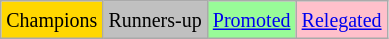<table class="wikitable" align="left">
<tr>
<td bgcolor=gold><small>Champions</small></td>
<td bgcolor=silver><small>Runners-up</small></td>
<td bgcolor=PaleGreen><small><a href='#'>Promoted</a></small></td>
<td bgcolor=Pink><small><a href='#'>Relegated</a></small></td>
</tr>
</table>
